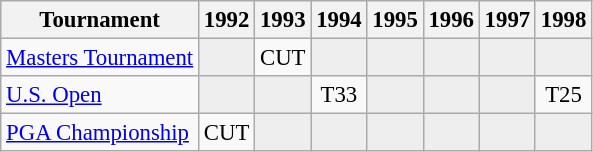<table class="wikitable" style="font-size:95%;text-align:center;">
<tr>
<th>Tournament</th>
<th>1992</th>
<th>1993</th>
<th>1994</th>
<th>1995</th>
<th>1996</th>
<th>1997</th>
<th>1998</th>
</tr>
<tr>
<td align=left><a href='#'>Masters Tournament</a></td>
<td style="background:#eeeeee;"></td>
<td>CUT</td>
<td style="background:#eeeeee;"></td>
<td style="background:#eeeeee;"></td>
<td style="background:#eeeeee;"></td>
<td style="background:#eeeeee;"></td>
<td style="background:#eeeeee;"></td>
</tr>
<tr>
<td align=left><a href='#'>U.S. Open</a></td>
<td style="background:#eeeeee;"></td>
<td style="background:#eeeeee;"></td>
<td>T33</td>
<td style="background:#eeeeee;"></td>
<td style="background:#eeeeee;"></td>
<td style="background:#eeeeee;"></td>
<td>T25</td>
</tr>
<tr>
<td align=left><a href='#'>PGA Championship</a></td>
<td>CUT</td>
<td style="background:#eeeeee;"></td>
<td style="background:#eeeeee;"></td>
<td style="background:#eeeeee;"></td>
<td style="background:#eeeeee;"></td>
<td style="background:#eeeeee;"></td>
<td style="background:#eeeeee;"></td>
</tr>
</table>
